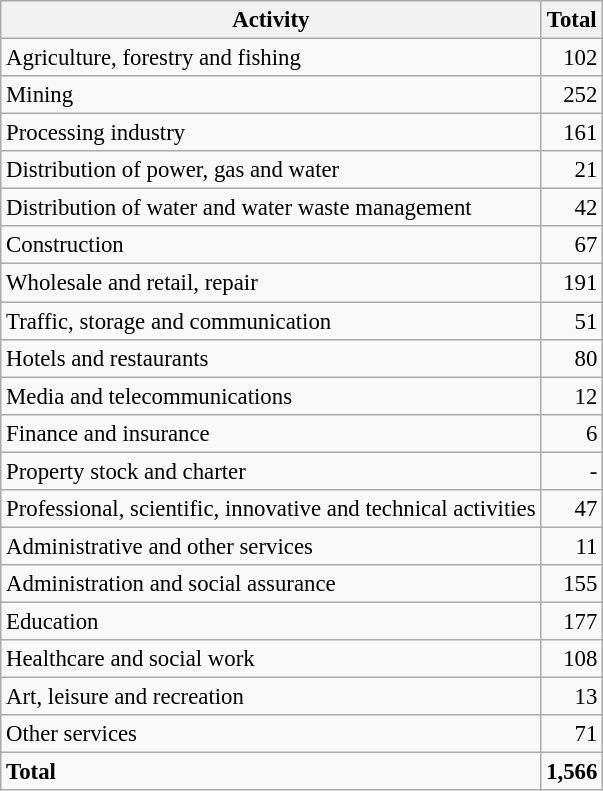<table class="wikitable sortable" style="font-size:95%;">
<tr>
<th>Activity</th>
<th>Total</th>
</tr>
<tr>
<td>Agriculture, forestry and fishing</td>
<td align="right">102</td>
</tr>
<tr>
<td>Mining</td>
<td align="right">252</td>
</tr>
<tr>
<td>Processing industry</td>
<td align="right">161</td>
</tr>
<tr>
<td>Distribution of power, gas and water</td>
<td align="right">21</td>
</tr>
<tr>
<td>Distribution of water and water waste management</td>
<td align="right">42</td>
</tr>
<tr>
<td>Construction</td>
<td align="right">67</td>
</tr>
<tr>
<td>Wholesale and retail, repair</td>
<td align="right">191</td>
</tr>
<tr>
<td>Traffic, storage and communication</td>
<td align="right">51</td>
</tr>
<tr>
<td>Hotels and restaurants</td>
<td align="right">80</td>
</tr>
<tr>
<td>Media and telecommunications</td>
<td align="right">12</td>
</tr>
<tr>
<td>Finance and insurance</td>
<td align="right">6</td>
</tr>
<tr>
<td>Property stock and charter</td>
<td align="right">-</td>
</tr>
<tr>
<td>Professional, scientific, innovative and technical activities</td>
<td align="right">47</td>
</tr>
<tr>
<td>Administrative and other services</td>
<td align="right">11</td>
</tr>
<tr>
<td>Administration and social assurance</td>
<td align="right">155</td>
</tr>
<tr>
<td>Education</td>
<td align="right">177</td>
</tr>
<tr>
<td>Healthcare and social work</td>
<td align="right">108</td>
</tr>
<tr>
<td>Art, leisure and recreation</td>
<td align="right">13</td>
</tr>
<tr>
<td>Other services</td>
<td align="right">71</td>
</tr>
<tr class="sortbottom">
<td><strong>Total</strong></td>
<td align="right"><strong>1,566</strong></td>
</tr>
</table>
